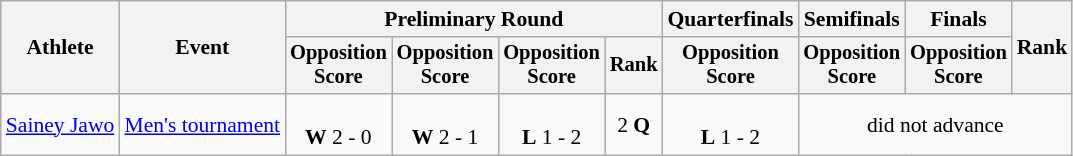<table class=wikitable style="font-size:90%">
<tr>
<th rowspan="2">Athlete</th>
<th rowspan="2">Event</th>
<th colspan=4>Preliminary Round</th>
<th>Quarterfinals</th>
<th>Semifinals</th>
<th>Finals</th>
<th rowspan=2>Rank</th>
</tr>
<tr style=font-size:95%>
<th>Opposition<br>Score</th>
<th>Opposition<br>Score</th>
<th>Opposition<br>Score</th>
<th>Rank</th>
<th>Opposition<br>Score</th>
<th>Opposition<br>Score</th>
<th>Opposition<br>Score</th>
</tr>
<tr align=center>
<td align=left><a href='#'>Sainey Jawo</a><br></td>
<td align=left><a href='#'>Men's tournament</a></td>
<td><br><strong>W</strong> 2 - 0</td>
<td><br><strong>W</strong> 2 - 1</td>
<td><br><strong>L</strong> 1 - 2</td>
<td>2 <strong>Q</strong></td>
<td><br><strong>L</strong> 1 - 2</td>
<td colspan=3>did not advance</td>
</tr>
</table>
